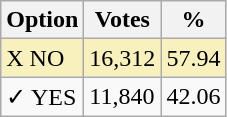<table class="wikitable">
<tr>
<th>Option</th>
<th>Votes</th>
<th>%</th>
</tr>
<tr>
<td style=background:#f8f1bd>X NO</td>
<td style=background:#f8f1bd>16,312</td>
<td style=background:#f8f1bd>57.94</td>
</tr>
<tr>
<td>✓ YES</td>
<td>11,840</td>
<td>42.06</td>
</tr>
</table>
